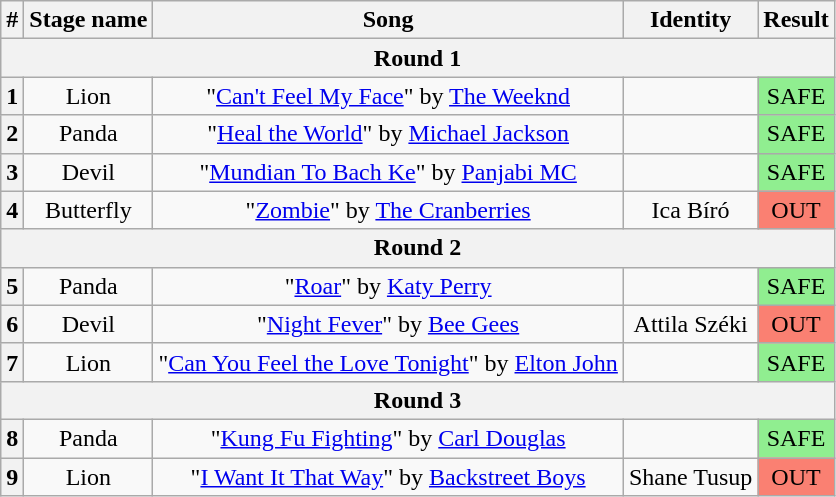<table class="wikitable plainrowheaders" style="text-align: center;">
<tr>
<th>#</th>
<th>Stage name</th>
<th>Song</th>
<th>Identity</th>
<th>Result</th>
</tr>
<tr>
<th colspan="5">Round 1</th>
</tr>
<tr>
<th>1</th>
<td>Lion</td>
<td>"<a href='#'>Can't Feel My Face</a>" by <a href='#'>The Weeknd</a></td>
<td></td>
<td bgcolor=lightgreen>SAFE</td>
</tr>
<tr>
<th>2</th>
<td>Panda</td>
<td>"<a href='#'>Heal the World</a>" by <a href='#'>Michael Jackson</a></td>
<td></td>
<td bgcolor=lightgreen>SAFE</td>
</tr>
<tr>
<th>3</th>
<td>Devil</td>
<td>"<a href='#'>Mundian To Bach Ke</a>" by <a href='#'>Panjabi MC</a></td>
<td></td>
<td bgcolor=lightgreen>SAFE</td>
</tr>
<tr>
<th>4</th>
<td>Butterfly</td>
<td>"<a href='#'>Zombie</a>" by <a href='#'>The Cranberries</a></td>
<td>Ica Bíró</td>
<td bgcolor=salmon>OUT</td>
</tr>
<tr>
<th colspan="5">Round 2</th>
</tr>
<tr>
<th>5</th>
<td>Panda</td>
<td>"<a href='#'>Roar</a>" by <a href='#'>Katy Perry</a></td>
<td></td>
<td bgcolor=lightgreen>SAFE</td>
</tr>
<tr>
<th>6</th>
<td>Devil</td>
<td>"<a href='#'>Night Fever</a>" by <a href='#'>Bee Gees</a></td>
<td>Attila Széki</td>
<td bgcolor=salmon>OUT</td>
</tr>
<tr>
<th>7</th>
<td>Lion</td>
<td>"<a href='#'>Can You Feel the Love Tonight</a>" by <a href='#'>Elton John</a></td>
<td></td>
<td bgcolor=lightgreen>SAFE</td>
</tr>
<tr>
<th colspan="5">Round 3</th>
</tr>
<tr>
<th>8</th>
<td>Panda</td>
<td>"<a href='#'>Kung Fu Fighting</a>" by <a href='#'>Carl Douglas</a></td>
<td></td>
<td bgcolor=lightgreen>SAFE</td>
</tr>
<tr>
<th>9</th>
<td>Lion</td>
<td>"<a href='#'>I Want It That Way</a>" by <a href='#'>Backstreet Boys</a></td>
<td>Shane Tusup</td>
<td bgcolor=salmon>OUT</td>
</tr>
</table>
